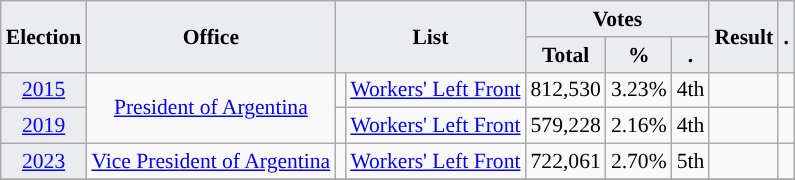<table class="wikitable" style="font-size:90%; text-align:center;">
<tr>
<th style="background-color:#EAECF0;" rowspan=2>Election</th>
<th style="background-color:#EAECF0;" rowspan=2>Office</th>
<th style="background-color:#EAECF0;" colspan=2 rowspan=2>List</th>
<th style="background-color:#EAECF0;" colspan=3>Votes</th>
<th style="background-color:#EAECF0;" rowspan=2>Result</th>
<th style="background-color:#EAECF0;" rowspan=2>.</th>
</tr>
<tr>
<th style="background-color:#EAECF0;">Total</th>
<th style="background-color:#EAECF0;">%</th>
<th style="background-color:#EAECF0;">.</th>
</tr>
<tr>
<td style="background-color:#EAECF0;"><a href='#'>2015</a></td>
<td rowspan="2"><a href='#'>President of Argentina</a></td>
<td style="background-color:"></td>
<td><a href='#'>Workers' Left Front</a></td>
<td>812,530</td>
<td>3.23%</td>
<td>4th</td>
<td></td>
<td></td>
</tr>
<tr>
<td style="background-color:#EAECF0;"><a href='#'>2019</a></td>
<td style="background-color:"></td>
<td><a href='#'>Workers' Left Front</a></td>
<td>579,228</td>
<td>2.16%</td>
<td>4th</td>
<td></td>
<td></td>
</tr>
<tr>
<td style="background-color:#EAECF0;"><a href='#'>2023</a></td>
<td><a href='#'>Vice President of Argentina</a></td>
<td style="background-color:"></td>
<td><a href='#'>Workers' Left Front</a></td>
<td>722,061</td>
<td>2.70%</td>
<td>5th</td>
<td></td>
<td></td>
</tr>
<tr>
</tr>
</table>
